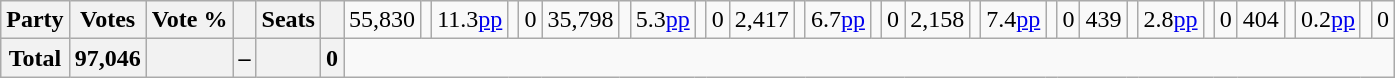<table class=wikitable style="text-align:right;">
<tr>
<th colspan=2>Party</th>
<th>Votes</th>
<th>Vote %</th>
<th></th>
<th>Seats</th>
<th><br></th>
<td>55,830</td>
<td style="text-align:center;"></td>
<td style="text-align:left;"> 11.3<a href='#'>pp</a></td>
<td style="text-align:center;"></td>
<td style="text-align:left;"> 0<br></td>
<td>35,798</td>
<td style="text-align:center;"></td>
<td style="text-align:left;"> 5.3<a href='#'>pp</a></td>
<td style="text-align:center;"></td>
<td style="text-align:left;"> 0<br></td>
<td>2,417</td>
<td style="text-align:center;"></td>
<td style="text-align:left;"> 6.7<a href='#'>pp</a></td>
<td style="text-align:center;"></td>
<td style="text-align:left;"> 0<br></td>
<td>2,158</td>
<td style="text-align:center;"></td>
<td style="text-align:left;"> 7.4<a href='#'>pp</a></td>
<td style="text-align:center;"></td>
<td style="text-align:left;"> 0<br></td>
<td>439</td>
<td style="text-align:center;"></td>
<td style="text-align:left;"> 2.8<a href='#'>pp</a></td>
<td style="text-align:center;"></td>
<td style="text-align:left;"> 0<br></td>
<td>404</td>
<td style="text-align:center;"></td>
<td style="text-align:left;"> 0.2<a href='#'>pp</a></td>
<td style="text-align:center;"></td>
<td style="text-align:left;"> 0</td>
</tr>
<tr>
<th colspan="2">Total</th>
<th>97,046</th>
<th></th>
<th>–</th>
<th></th>
<th style="text-align:left;"> 0</th>
</tr>
</table>
